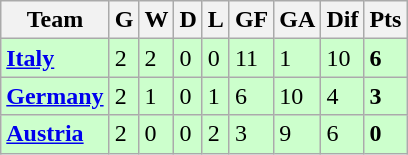<table class="wikitable">
<tr>
<th>Team</th>
<th>G</th>
<th>W</th>
<th>D</th>
<th>L</th>
<th>GF</th>
<th>GA</th>
<th>Dif</th>
<th>Pts</th>
</tr>
<tr style="background:#ccffcc;">
<td><strong><a href='#'>Italy</a></strong></td>
<td>2</td>
<td>2</td>
<td>0</td>
<td>0</td>
<td>11</td>
<td>1</td>
<td>10</td>
<td><strong>6</strong></td>
</tr>
<tr style="background:#ccffcc;">
<td><strong><a href='#'>Germany</a></strong></td>
<td>2</td>
<td>1</td>
<td>0</td>
<td>1</td>
<td>6</td>
<td>10</td>
<td>4</td>
<td><strong>3</strong></td>
</tr>
<tr style="background:#ccffcc;">
<td><strong><a href='#'>Austria</a></strong></td>
<td>2</td>
<td>0</td>
<td>0</td>
<td>2</td>
<td>3</td>
<td>9</td>
<td>6</td>
<td><strong>0</strong></td>
</tr>
</table>
